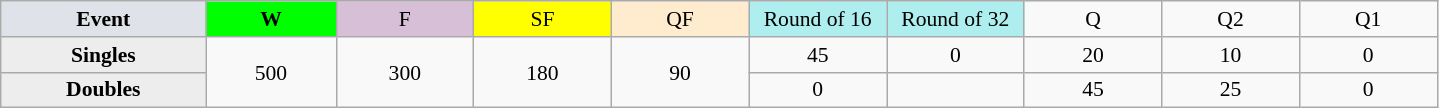<table class=wikitable style=font-size:90%;text-align:center>
<tr>
<td style="width:130px; background:#dfe2e9;"><strong>Event</strong></td>
<td style="width:80px; background:lime;"><strong>W</strong></td>
<td style="width:85px; background:thistle;">F</td>
<td style="width:85px; background:#ff0;">SF</td>
<td style="width:85px; background:#ffebcd;">QF</td>
<td style="width:85px; background:#afeeee;">Round of 16</td>
<td style="width:85px; background:#afeeee;">Round of 32</td>
<td width=85>Q</td>
<td width=85>Q2</td>
<td width=85>Q1</td>
</tr>
<tr>
<th style="background:#ededed;">Singles</th>
<td rowspan=2>500</td>
<td rowspan=2>300</td>
<td rowspan=2>180</td>
<td rowspan=2>90</td>
<td>45</td>
<td>0</td>
<td>20</td>
<td>10</td>
<td>0</td>
</tr>
<tr>
<th style="background:#ededed;">Doubles</th>
<td>0</td>
<td></td>
<td>45</td>
<td>25</td>
<td>0</td>
</tr>
</table>
